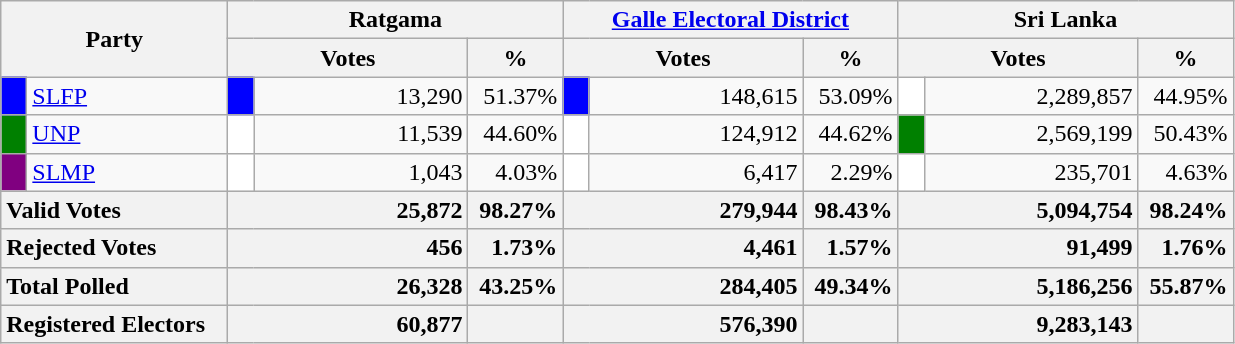<table class="wikitable">
<tr>
<th colspan="2" width="144px"rowspan="2">Party</th>
<th colspan="3" width="216px">Ratgama</th>
<th colspan="3" width="216px"><a href='#'>Galle Electoral District</a></th>
<th colspan="3" width="216px">Sri Lanka</th>
</tr>
<tr>
<th colspan="2" width="144px">Votes</th>
<th>%</th>
<th colspan="2" width="144px">Votes</th>
<th>%</th>
<th colspan="2" width="144px">Votes</th>
<th>%</th>
</tr>
<tr>
<td style="background-color:blue;" width="10px"></td>
<td style="text-align:left;"><a href='#'>SLFP</a></td>
<td style="background-color:blue;" width="10px"></td>
<td style="text-align:right;">13,290</td>
<td style="text-align:right;">51.37%</td>
<td style="background-color:blue;" width="10px"></td>
<td style="text-align:right;">148,615</td>
<td style="text-align:right;">53.09%</td>
<td style="background-color:white;" width="10px"></td>
<td style="text-align:right;">2,289,857</td>
<td style="text-align:right;">44.95%</td>
</tr>
<tr>
<td style="background-color:green;" width="10px"></td>
<td style="text-align:left;"><a href='#'>UNP</a></td>
<td style="background-color:white;" width="10px"></td>
<td style="text-align:right;">11,539</td>
<td style="text-align:right;">44.60%</td>
<td style="background-color:white;" width="10px"></td>
<td style="text-align:right;">124,912</td>
<td style="text-align:right;">44.62%</td>
<td style="background-color:green;" width="10px"></td>
<td style="text-align:right;">2,569,199</td>
<td style="text-align:right;">50.43%</td>
</tr>
<tr>
<td style="background-color:purple;" width="10px"></td>
<td style="text-align:left;"><a href='#'>SLMP</a></td>
<td style="background-color:white;" width="10px"></td>
<td style="text-align:right;">1,043</td>
<td style="text-align:right;">4.03%</td>
<td style="background-color:white;" width="10px"></td>
<td style="text-align:right;">6,417</td>
<td style="text-align:right;">2.29%</td>
<td style="background-color:white;" width="10px"></td>
<td style="text-align:right;">235,701</td>
<td style="text-align:right;">4.63%</td>
</tr>
<tr>
<th colspan="2" width="144px"style="text-align:left;">Valid Votes</th>
<th style="text-align:right;"colspan="2" width="144px">25,872</th>
<th style="text-align:right;">98.27%</th>
<th style="text-align:right;"colspan="2" width="144px">279,944</th>
<th style="text-align:right;">98.43%</th>
<th style="text-align:right;"colspan="2" width="144px">5,094,754</th>
<th style="text-align:right;">98.24%</th>
</tr>
<tr>
<th colspan="2" width="144px"style="text-align:left;">Rejected Votes</th>
<th style="text-align:right;"colspan="2" width="144px">456</th>
<th style="text-align:right;">1.73%</th>
<th style="text-align:right;"colspan="2" width="144px">4,461</th>
<th style="text-align:right;">1.57%</th>
<th style="text-align:right;"colspan="2" width="144px">91,499</th>
<th style="text-align:right;">1.76%</th>
</tr>
<tr>
<th colspan="2" width="144px"style="text-align:left;">Total Polled</th>
<th style="text-align:right;"colspan="2" width="144px">26,328</th>
<th style="text-align:right;">43.25%</th>
<th style="text-align:right;"colspan="2" width="144px">284,405</th>
<th style="text-align:right;">49.34%</th>
<th style="text-align:right;"colspan="2" width="144px">5,186,256</th>
<th style="text-align:right;">55.87%</th>
</tr>
<tr>
<th colspan="2" width="144px"style="text-align:left;">Registered Electors</th>
<th style="text-align:right;"colspan="2" width="144px">60,877</th>
<th></th>
<th style="text-align:right;"colspan="2" width="144px">576,390</th>
<th></th>
<th style="text-align:right;"colspan="2" width="144px">9,283,143</th>
<th></th>
</tr>
</table>
